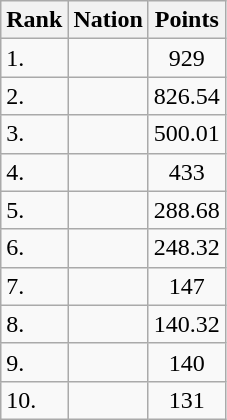<table class="wikitable sortable">
<tr>
<th>Rank</th>
<th>Nation</th>
<th>Points</th>
</tr>
<tr>
<td>1.</td>
<td></td>
<td align=center>929</td>
</tr>
<tr>
<td>2.</td>
<td></td>
<td align=center>826.54</td>
</tr>
<tr>
<td>3.</td>
<td></td>
<td align=center>500.01</td>
</tr>
<tr>
<td>4.</td>
<td></td>
<td align=center>433</td>
</tr>
<tr>
<td>5.</td>
<td></td>
<td align=center>288.68</td>
</tr>
<tr>
<td>6.</td>
<td></td>
<td align=center>248.32</td>
</tr>
<tr>
<td>7.</td>
<td></td>
<td align=center>147</td>
</tr>
<tr>
<td>8.</td>
<td></td>
<td align=center>140.32</td>
</tr>
<tr>
<td>9.</td>
<td></td>
<td align=center>140</td>
</tr>
<tr>
<td>10.</td>
<td></td>
<td align=center>131</td>
</tr>
</table>
